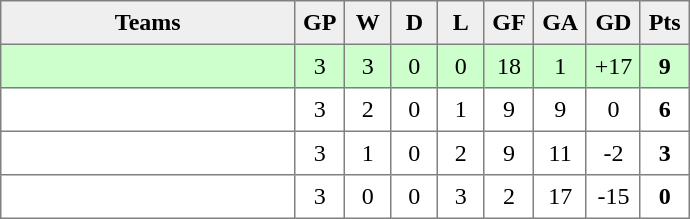<table style=border-collapse:collapse border=1 cellspacing=0 cellpadding=5>
<tr align=center bgcolor=#efefef>
<th width=185>Teams</th>
<th width=20>GP</th>
<th width=20>W</th>
<th width=20>D</th>
<th width=20>L</th>
<th width=20>GF</th>
<th width=20>GA</th>
<th width=20>GD</th>
<th width=20>Pts<br></th>
</tr>
<tr align=center bgcolor="ccffcc">
<td style="text-align:left;"></td>
<td>3</td>
<td>3</td>
<td>0</td>
<td>0</td>
<td>18</td>
<td>1</td>
<td>+17</td>
<td><strong>9</strong></td>
</tr>
<tr align=center>
<td style="text-align:left;"></td>
<td>3</td>
<td>2</td>
<td>0</td>
<td>1</td>
<td>9</td>
<td>9</td>
<td>0</td>
<td><strong>6</strong></td>
</tr>
<tr align=center>
<td style="text-align:left;"></td>
<td>3</td>
<td>1</td>
<td>0</td>
<td>2</td>
<td>9</td>
<td>11</td>
<td>-2</td>
<td><strong>3</strong></td>
</tr>
<tr align=center>
<td style="text-align:left;"></td>
<td>3</td>
<td>0</td>
<td>0</td>
<td>3</td>
<td>2</td>
<td>17</td>
<td>-15</td>
<td><strong>0</strong></td>
</tr>
</table>
